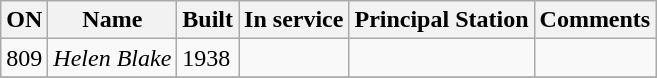<table class="wikitable">
<tr>
<th>ON</th>
<th>Name</th>
<th>Built</th>
<th>In service</th>
<th>Principal Station</th>
<th>Comments</th>
</tr>
<tr>
<td>809</td>
<td><em>Helen Blake</em></td>
<td>1938</td>
<td></td>
<td></td>
<td></td>
</tr>
<tr>
</tr>
</table>
